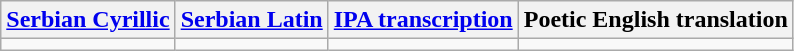<table class="wikitable">
<tr>
<th><a href='#'>Serbian Cyrillic</a></th>
<th><a href='#'>Serbian Latin</a></th>
<th><a href='#'>IPA transcription</a></th>
<th>Poetic English translation</th>
</tr>
<tr style="vertical-align:top; white-space:nowrap;">
<td></td>
<td></td>
<td></td>
<td></td>
</tr>
</table>
